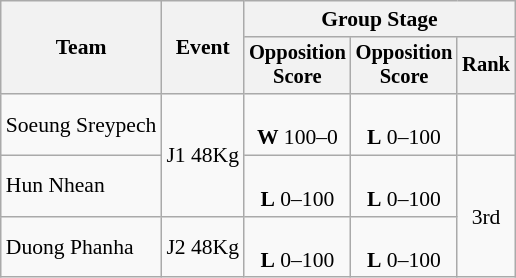<table class="wikitable" style="font-size:90%">
<tr>
<th rowspan=2>Team</th>
<th rowspan=2>Event</th>
<th colspan=3>Group Stage</th>
</tr>
<tr style="font-size:95%">
<th>Opposition<br>Score</th>
<th>Opposition<br>Score</th>
<th>Rank</th>
</tr>
<tr style="text-align:center">
<td style="text-align:left">Soeung Sreypech</td>
<td style="text-align:left" rowspan=2>J1 48Kg</td>
<td><br><strong>W</strong> 100–0</td>
<td><br><strong>L</strong> 0–100</td>
<td></td>
</tr>
<tr style="text-align:center">
<td style="text-align:left">Hun Nhean</td>
<td><br><strong>L</strong> 0–100</td>
<td><br><strong>L</strong> 0–100</td>
<td rowspan=2>3rd</td>
</tr>
<tr style="text-align:center">
<td style="text-align:left">Duong Phanha</td>
<td style="text-align:left">J2 48Kg</td>
<td><br><strong>L</strong> 0–100</td>
<td><br><strong>L</strong> 0–100</td>
</tr>
</table>
